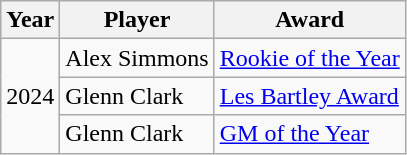<table class="wikitable">
<tr>
<th>Year</th>
<th>Player</th>
<th>Award</th>
</tr>
<tr>
<td rowspan="3">2024</td>
<td>Alex Simmons</td>
<td><a href='#'>Rookie of the Year</a></td>
</tr>
<tr>
<td>Glenn Clark</td>
<td><a href='#'>Les Bartley Award</a></td>
</tr>
<tr>
<td>Glenn Clark</td>
<td><a href='#'>GM of the Year</a></td>
</tr>
</table>
